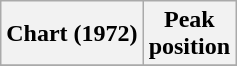<table class="wikitable sortable plainrowheaders" style="text-align:center">
<tr>
<th scope="col">Chart (1972)</th>
<th scope="col">Peak<br> position</th>
</tr>
<tr>
</tr>
</table>
